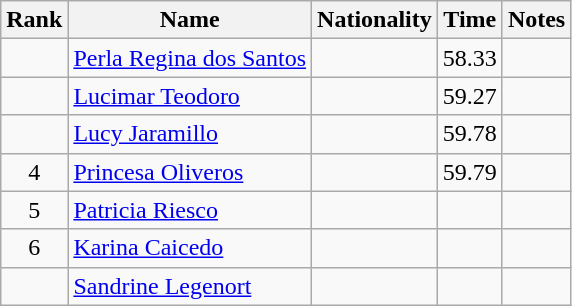<table class="wikitable sortable" style="text-align:center">
<tr>
<th>Rank</th>
<th>Name</th>
<th>Nationality</th>
<th>Time</th>
<th>Notes</th>
</tr>
<tr>
<td></td>
<td align=left><a href='#'>Perla Regina dos Santos</a></td>
<td align=left></td>
<td>58.33</td>
<td></td>
</tr>
<tr>
<td></td>
<td align=left><a href='#'>Lucimar Teodoro</a></td>
<td align=left></td>
<td>59.27</td>
<td></td>
</tr>
<tr>
<td></td>
<td align=left><a href='#'>Lucy Jaramillo</a></td>
<td align=left></td>
<td>59.78</td>
<td></td>
</tr>
<tr>
<td>4</td>
<td align=left><a href='#'>Princesa Oliveros</a></td>
<td align=left></td>
<td>59.79</td>
<td></td>
</tr>
<tr>
<td>5</td>
<td align=left><a href='#'>Patricia Riesco</a></td>
<td align=left></td>
<td></td>
<td></td>
</tr>
<tr>
<td>6</td>
<td align=left><a href='#'>Karina Caicedo</a></td>
<td align=left></td>
<td></td>
<td></td>
</tr>
<tr>
<td></td>
<td align=left><a href='#'>Sandrine Legenort</a></td>
<td align=left></td>
<td></td>
<td></td>
</tr>
</table>
